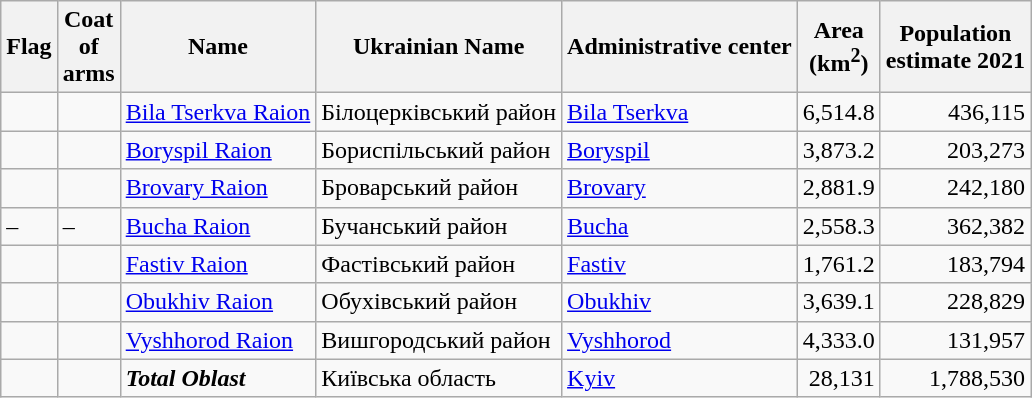<table class="sortable wikitable">
<tr>
<th>Flag</th>
<th>Coat<br>of<br>arms</th>
<th>Name</th>
<th>Ukrainian Name</th>
<th>Administrative center</th>
<th>Area <br>(km<sup>2</sup>)</th>
<th>Population<br>estimate 2021</th>
</tr>
<tr>
<td></td>
<td></td>
<td><a href='#'>Bila Tserkva Raion</a></td>
<td>Білоцерківський район</td>
<td><a href='#'>Bila Tserkva</a></td>
<td align="right">6,514.8</td>
<td align="right">436,115</td>
</tr>
<tr>
<td></td>
<td></td>
<td><a href='#'>Boryspil Raion</a></td>
<td>Бориспільський район</td>
<td><a href='#'>Boryspil</a></td>
<td align="right">3,873.2</td>
<td align="right">203,273</td>
</tr>
<tr>
<td></td>
<td></td>
<td><a href='#'>Brovary Raion</a></td>
<td>Броварський район</td>
<td><a href='#'>Brovary</a></td>
<td align="right">2,881.9</td>
<td align="right">242,180</td>
</tr>
<tr>
<td>–</td>
<td>–</td>
<td><a href='#'>Bucha Raion</a></td>
<td>Бучанський район</td>
<td><a href='#'>Bucha</a></td>
<td align="right">2,558.3</td>
<td align="right">362,382</td>
</tr>
<tr>
<td></td>
<td></td>
<td><a href='#'>Fastiv Raion</a></td>
<td>Фастівський район</td>
<td><a href='#'>Fastiv</a></td>
<td align="right">1,761.2</td>
<td align="right">183,794</td>
</tr>
<tr>
<td></td>
<td></td>
<td><a href='#'>Obukhiv Raion</a></td>
<td>Обухівський район</td>
<td><a href='#'>Obukhiv</a></td>
<td align="right">3,639.1</td>
<td align="right">228,829</td>
</tr>
<tr>
<td></td>
<td></td>
<td><a href='#'>Vyshhorod Raion</a></td>
<td>Вишгородський район</td>
<td><a href='#'>Vyshhorod</a></td>
<td align="right">4,333.0</td>
<td align="right">131,957</td>
</tr>
<tr>
<td></td>
<td></td>
<td><strong><em>Total Oblast</em></strong></td>
<td>Київська область</td>
<td><a href='#'>Kyiv</a></td>
<td align="right">28,131</td>
<td align="right">1,788,530</td>
</tr>
</table>
